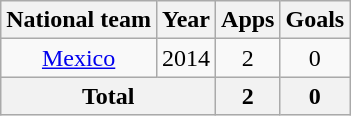<table class="wikitable" style="text-align: center;">
<tr>
<th>National team</th>
<th>Year</th>
<th>Apps</th>
<th>Goals</th>
</tr>
<tr>
<td rowspan="1" valign="center"><a href='#'>Mexico</a></td>
<td>2014</td>
<td>2</td>
<td>0</td>
</tr>
<tr>
<th colspan="2">Total</th>
<th>2</th>
<th>0</th>
</tr>
</table>
